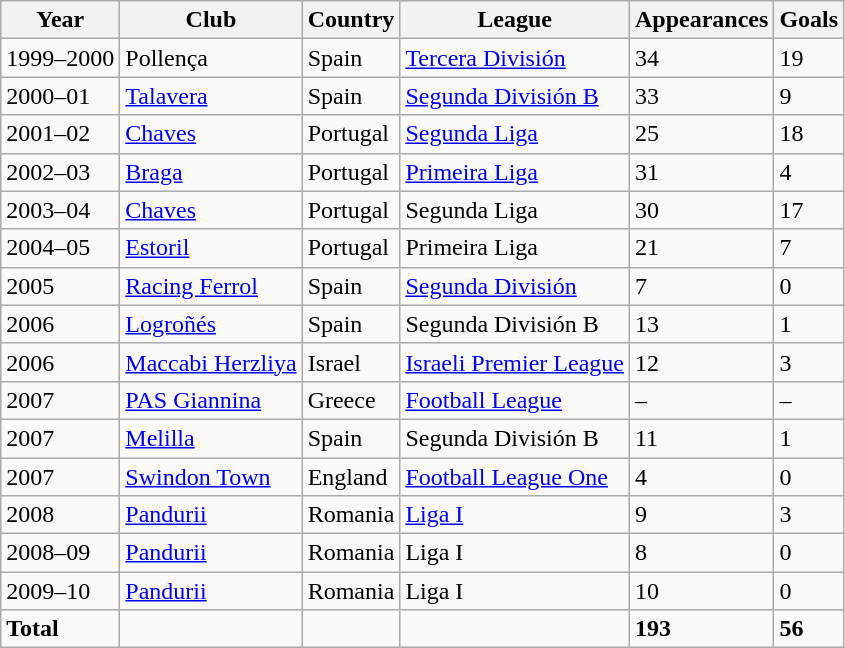<table class="wikitable">
<tr>
<th>Year</th>
<th>Club</th>
<th>Country</th>
<th>League</th>
<th>Appearances</th>
<th>Goals</th>
</tr>
<tr>
<td>1999–2000</td>
<td>Pollença</td>
<td>Spain</td>
<td><a href='#'>Tercera División</a></td>
<td>34</td>
<td>19</td>
</tr>
<tr>
<td>2000–01</td>
<td><a href='#'>Talavera</a></td>
<td>Spain</td>
<td><a href='#'>Segunda División B</a></td>
<td>33</td>
<td>9</td>
</tr>
<tr>
<td>2001–02</td>
<td><a href='#'>Chaves</a></td>
<td>Portugal</td>
<td><a href='#'>Segunda Liga</a></td>
<td>25</td>
<td>18</td>
</tr>
<tr>
<td>2002–03</td>
<td><a href='#'>Braga</a></td>
<td>Portugal</td>
<td><a href='#'>Primeira Liga</a></td>
<td>31</td>
<td>4</td>
</tr>
<tr>
<td>2003–04</td>
<td><a href='#'>Chaves</a></td>
<td>Portugal</td>
<td>Segunda Liga</td>
<td>30</td>
<td>17</td>
</tr>
<tr>
<td>2004–05</td>
<td><a href='#'>Estoril</a></td>
<td>Portugal</td>
<td>Primeira Liga</td>
<td>21</td>
<td>7</td>
</tr>
<tr>
<td>2005</td>
<td><a href='#'>Racing Ferrol</a></td>
<td>Spain</td>
<td><a href='#'>Segunda División</a></td>
<td>7</td>
<td>0</td>
</tr>
<tr>
<td>2006</td>
<td><a href='#'>Logroñés</a></td>
<td>Spain</td>
<td>Segunda División B</td>
<td>13</td>
<td>1</td>
</tr>
<tr>
<td>2006</td>
<td><a href='#'>Maccabi Herzliya</a></td>
<td>Israel</td>
<td><a href='#'>Israeli Premier League</a></td>
<td>12</td>
<td>3</td>
</tr>
<tr>
<td>2007</td>
<td><a href='#'>PAS Giannina</a></td>
<td>Greece</td>
<td><a href='#'>Football League</a></td>
<td>–</td>
<td>–</td>
</tr>
<tr>
<td>2007</td>
<td><a href='#'>Melilla</a></td>
<td>Spain</td>
<td>Segunda División B</td>
<td>11</td>
<td>1</td>
</tr>
<tr>
<td>2007</td>
<td><a href='#'>Swindon Town</a></td>
<td>England</td>
<td><a href='#'>Football League One</a></td>
<td>4</td>
<td>0</td>
</tr>
<tr>
<td>2008</td>
<td><a href='#'>Pandurii</a></td>
<td>Romania</td>
<td><a href='#'>Liga I</a></td>
<td>9</td>
<td>3</td>
</tr>
<tr>
<td>2008–09</td>
<td><a href='#'>Pandurii</a></td>
<td>Romania</td>
<td>Liga I</td>
<td>8</td>
<td>0</td>
</tr>
<tr>
<td>2009–10</td>
<td><a href='#'>Pandurii</a></td>
<td>Romania</td>
<td>Liga I</td>
<td>10</td>
<td>0</td>
</tr>
<tr>
<td><strong>Total</strong></td>
<td></td>
<td></td>
<td></td>
<td><strong>193</strong></td>
<td><strong>56</strong></td>
</tr>
</table>
